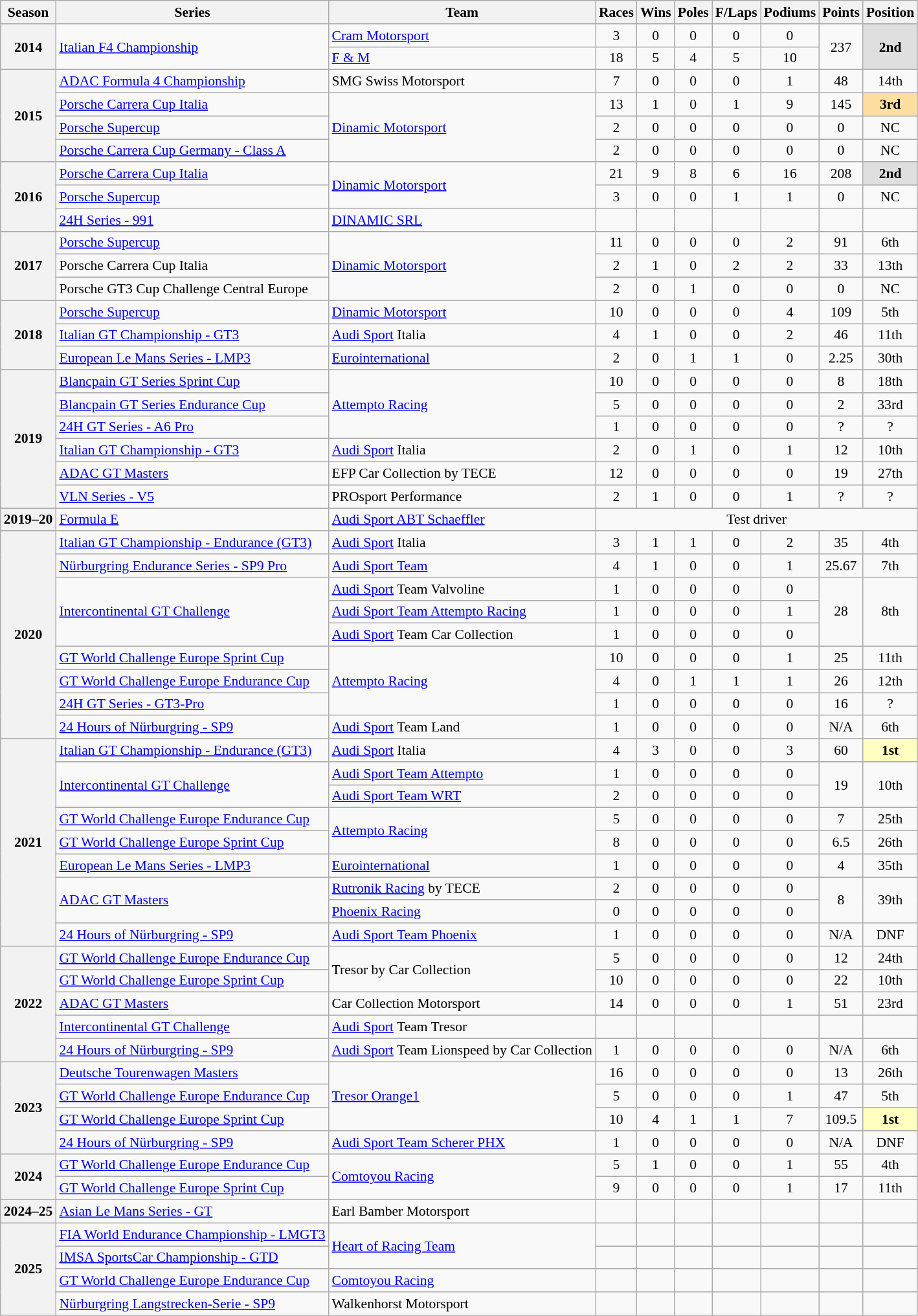<table class="wikitable" style="font-size: 90%; text-align:center">
<tr>
<th>Season</th>
<th>Series</th>
<th>Team</th>
<th>Races</th>
<th>Wins</th>
<th>Poles</th>
<th>F/Laps</th>
<th>Podiums</th>
<th>Points</th>
<th>Position</th>
</tr>
<tr>
<th rowspan="2">2014</th>
<td rowspan="2" align="left"><a href='#'>Italian F4 Championship</a></td>
<td align=left><a href='#'>Cram Motorsport</a></td>
<td>3</td>
<td>0</td>
<td>0</td>
<td>0</td>
<td>0</td>
<td rowspan="2">237</td>
<td rowspan="2" style="background:#DFDFDF;"><strong>2nd</strong></td>
</tr>
<tr>
<td align=left><a href='#'>F & M</a></td>
<td>18</td>
<td>5</td>
<td>4</td>
<td>5</td>
<td>10</td>
</tr>
<tr>
<th rowspan="4">2015</th>
<td align="left"><a href='#'>ADAC Formula 4 Championship</a></td>
<td align="left">SMG Swiss Motorsport</td>
<td>7</td>
<td>0</td>
<td>0</td>
<td>0</td>
<td>1</td>
<td>48</td>
<td>14th</td>
</tr>
<tr>
<td align="left"><a href='#'>Porsche Carrera Cup Italia</a></td>
<td rowspan="3" align="left"><a href='#'>Dinamic Motorsport</a></td>
<td>13</td>
<td>1</td>
<td>0</td>
<td>1</td>
<td>9</td>
<td>145</td>
<td style="background:#FFDF9F;"><strong>3rd</strong></td>
</tr>
<tr>
<td align=left><a href='#'>Porsche Supercup</a></td>
<td>2</td>
<td>0</td>
<td>0</td>
<td>0</td>
<td>0</td>
<td>0</td>
<td>NC</td>
</tr>
<tr>
<td align=left><a href='#'>Porsche Carrera Cup Germany - Class A</a></td>
<td>2</td>
<td>0</td>
<td>0</td>
<td>0</td>
<td>0</td>
<td>0</td>
<td>NC</td>
</tr>
<tr>
<th rowspan="3">2016</th>
<td align=left><a href='#'>Porsche Carrera Cup Italia</a></td>
<td rowspan="2" align=left><a href='#'>Dinamic Motorsport</a></td>
<td>21</td>
<td>9</td>
<td>8</td>
<td>6</td>
<td>16</td>
<td>208</td>
<td style="background:#DFDFDF;"><strong>2nd</strong></td>
</tr>
<tr>
<td align=left><a href='#'>Porsche Supercup</a></td>
<td>3</td>
<td>0</td>
<td>0</td>
<td>1</td>
<td>1</td>
<td>0</td>
<td>NC</td>
</tr>
<tr>
<td align=left><a href='#'>24H Series - 991</a></td>
<td align=left><a href='#'>DINAMIC SRL</a></td>
<td></td>
<td></td>
<td></td>
<td></td>
<td></td>
<td></td>
<td></td>
</tr>
<tr>
<th rowspan=3>2017</th>
<td align=left><a href='#'>Porsche Supercup</a></td>
<td rowspan="3" align=left><a href='#'>Dinamic Motorsport</a></td>
<td>11</td>
<td>0</td>
<td>0</td>
<td>0</td>
<td>2</td>
<td>91</td>
<td>6th</td>
</tr>
<tr>
<td align=left>Porsche Carrera Cup Italia</td>
<td>2</td>
<td>1</td>
<td>0</td>
<td>2</td>
<td>2</td>
<td>33</td>
<td>13th</td>
</tr>
<tr>
<td align=left>Porsche GT3 Cup Challenge Central Europe</td>
<td>2</td>
<td>0</td>
<td>1</td>
<td>0</td>
<td>0</td>
<td>0</td>
<td>NC</td>
</tr>
<tr>
<th rowspan=3>2018</th>
<td align=left><a href='#'>Porsche Supercup</a></td>
<td align=left><a href='#'>Dinamic Motorsport</a></td>
<td>10</td>
<td>0</td>
<td>0</td>
<td>0</td>
<td>4</td>
<td>109</td>
<td>5th</td>
</tr>
<tr>
<td align=left><a href='#'>Italian GT Championship - GT3</a></td>
<td align=left><a href='#'>Audi Sport</a> Italia</td>
<td>4</td>
<td>1</td>
<td>0</td>
<td>0</td>
<td>2</td>
<td>46</td>
<td>11th</td>
</tr>
<tr>
<td align=left><a href='#'>European Le Mans Series - LMP3</a></td>
<td align=left><a href='#'>Eurointernational</a></td>
<td>2</td>
<td>0</td>
<td>1</td>
<td>1</td>
<td>0</td>
<td>2.25</td>
<td>30th</td>
</tr>
<tr>
<th rowspan=6>2019</th>
<td align=left><a href='#'>Blancpain GT Series Sprint Cup</a></td>
<td rowspan="3" align="left"><a href='#'>Attempto Racing</a></td>
<td>10</td>
<td>0</td>
<td>0</td>
<td>0</td>
<td>0</td>
<td>8</td>
<td>18th</td>
</tr>
<tr>
<td align=left><a href='#'>Blancpain GT Series Endurance Cup</a></td>
<td>5</td>
<td>0</td>
<td>0</td>
<td>0</td>
<td>0</td>
<td>2</td>
<td>33rd</td>
</tr>
<tr>
<td align="left"><a href='#'>24H GT Series - A6 Pro</a></td>
<td>1</td>
<td>0</td>
<td>0</td>
<td>0</td>
<td>0</td>
<td>?</td>
<td>?</td>
</tr>
<tr>
<td align=left><a href='#'>Italian GT Championship - GT3</a></td>
<td align=left><a href='#'>Audi Sport</a> Italia</td>
<td>2</td>
<td>0</td>
<td>1</td>
<td>0</td>
<td>1</td>
<td>12</td>
<td>10th</td>
</tr>
<tr>
<td align=left><a href='#'>ADAC GT Masters</a></td>
<td align=left>EFP Car Collection by TECE</td>
<td>12</td>
<td>0</td>
<td>0</td>
<td>0</td>
<td>0</td>
<td>19</td>
<td>27th</td>
</tr>
<tr>
<td align=left><a href='#'>VLN Series - V5</a></td>
<td align=left>PROsport Performance</td>
<td>2</td>
<td>1</td>
<td>0</td>
<td>0</td>
<td>1</td>
<td>?</td>
<td>?</td>
</tr>
<tr>
<th>2019–20</th>
<td align=left><a href='#'>Formula E</a></td>
<td align=left><a href='#'>Audi Sport ABT Schaeffler</a></td>
<td colspan=7>Test driver</td>
</tr>
<tr>
<th rowspan="9">2020</th>
<td align=left><a href='#'>Italian GT Championship - Endurance (GT3)</a></td>
<td align=left><a href='#'>Audi Sport</a> Italia</td>
<td>3</td>
<td>1</td>
<td>1</td>
<td>0</td>
<td>2</td>
<td>35</td>
<td>4th</td>
</tr>
<tr>
<td align=left><a href='#'>Nürburgring Endurance Series - SP9 Pro</a></td>
<td align=left><a href='#'>Audi Sport Team</a></td>
<td>4</td>
<td>1</td>
<td>0</td>
<td>0</td>
<td>1</td>
<td>25.67</td>
<td>7th</td>
</tr>
<tr>
<td rowspan="3" align="left"><a href='#'>Intercontinental GT Challenge</a></td>
<td align=left><a href='#'>Audi Sport</a> Team Valvoline</td>
<td>1</td>
<td>0</td>
<td>0</td>
<td>0</td>
<td>0</td>
<td rowspan="3">28</td>
<td rowspan="3">8th</td>
</tr>
<tr>
<td align=left><a href='#'>Audi Sport Team Attempto Racing</a></td>
<td>1</td>
<td>0</td>
<td>0</td>
<td>0</td>
<td>1</td>
</tr>
<tr>
<td align=left><a href='#'>Audi Sport</a> Team Car Collection</td>
<td>1</td>
<td>0</td>
<td>0</td>
<td>0</td>
<td>0</td>
</tr>
<tr>
<td align="left"><a href='#'>GT World Challenge Europe Sprint Cup</a></td>
<td rowspan="3" align="left"><a href='#'>Attempto Racing</a></td>
<td>10</td>
<td>0</td>
<td>0</td>
<td>0</td>
<td>1</td>
<td>25</td>
<td>11th</td>
</tr>
<tr>
<td align="left"><a href='#'>GT World Challenge Europe Endurance Cup</a></td>
<td>4</td>
<td>0</td>
<td>1</td>
<td>1</td>
<td>1</td>
<td>26</td>
<td>12th</td>
</tr>
<tr>
<td align="left"><a href='#'>24H GT Series - GT3-Pro</a></td>
<td>1</td>
<td>0</td>
<td>0</td>
<td>0</td>
<td>0</td>
<td>16</td>
<td>?</td>
</tr>
<tr>
<td align=left><a href='#'>24 Hours of Nürburgring - SP9</a></td>
<td align=left><a href='#'>Audi Sport</a> Team Land</td>
<td>1</td>
<td>0</td>
<td>0</td>
<td>0</td>
<td>0</td>
<td>N/A</td>
<td>6th</td>
</tr>
<tr>
<th rowspan="9">2021</th>
<td align="left"><a href='#'>Italian GT Championship - Endurance (GT3)</a></td>
<td align="left"><a href='#'>Audi Sport</a> Italia</td>
<td>4</td>
<td>3</td>
<td>0</td>
<td>0</td>
<td>3</td>
<td>60</td>
<td style="background:#FFFFBF;"><strong>1st</strong></td>
</tr>
<tr>
<td rowspan="2" align="left"><a href='#'>Intercontinental GT Challenge</a></td>
<td align="left"><a href='#'>Audi Sport Team Attempto</a></td>
<td>1</td>
<td>0</td>
<td>0</td>
<td>0</td>
<td>0</td>
<td rowspan="2">19</td>
<td rowspan="2">10th</td>
</tr>
<tr>
<td align=left><a href='#'>Audi Sport Team WRT</a></td>
<td>2</td>
<td>0</td>
<td>0</td>
<td>0</td>
<td>0</td>
</tr>
<tr>
<td align="left"><a href='#'>GT World Challenge Europe Endurance Cup</a></td>
<td rowspan="2" align="left"><a href='#'>Attempto Racing</a></td>
<td>5</td>
<td>0</td>
<td>0</td>
<td>0</td>
<td>0</td>
<td>7</td>
<td>25th</td>
</tr>
<tr>
<td align="left"><a href='#'>GT World Challenge Europe Sprint Cup</a></td>
<td>8</td>
<td>0</td>
<td>0</td>
<td>0</td>
<td>0</td>
<td>6.5</td>
<td>26th</td>
</tr>
<tr>
<td align="left"><a href='#'>European Le Mans Series - LMP3</a></td>
<td align="left"><a href='#'>Eurointernational</a></td>
<td>1</td>
<td>0</td>
<td>0</td>
<td>0</td>
<td>0</td>
<td>4</td>
<td>35th</td>
</tr>
<tr>
<td rowspan="2" align="left"><a href='#'>ADAC GT Masters</a></td>
<td align=left><a href='#'>Rutronik Racing</a> by TECE</td>
<td>2</td>
<td>0</td>
<td>0</td>
<td>0</td>
<td>0</td>
<td rowspan="2">8</td>
<td rowspan="2">39th</td>
</tr>
<tr>
<td align=left><a href='#'>Phoenix Racing</a></td>
<td>0</td>
<td>0</td>
<td>0</td>
<td>0</td>
<td>0</td>
</tr>
<tr>
<td align=left><a href='#'>24 Hours of Nürburgring - SP9</a></td>
<td align=left><a href='#'>Audi Sport Team Phoenix</a></td>
<td>1</td>
<td>0</td>
<td>0</td>
<td>0</td>
<td>0</td>
<td>N/A</td>
<td>DNF</td>
</tr>
<tr>
<th rowspan="5">2022</th>
<td align="left"><a href='#'>GT World Challenge Europe Endurance Cup</a></td>
<td rowspan="2" align="left">Tresor by Car Collection</td>
<td>5</td>
<td>0</td>
<td>0</td>
<td>0</td>
<td>0</td>
<td>12</td>
<td>24th</td>
</tr>
<tr>
<td align=left><a href='#'>GT World Challenge Europe Sprint Cup</a></td>
<td>10</td>
<td>0</td>
<td>0</td>
<td>0</td>
<td>0</td>
<td>22</td>
<td>10th</td>
</tr>
<tr>
<td align=left><a href='#'>ADAC GT Masters</a></td>
<td align=left>Car Collection Motorsport</td>
<td>14</td>
<td>0</td>
<td>0</td>
<td>0</td>
<td>1</td>
<td>51</td>
<td>23rd</td>
</tr>
<tr>
<td align=left><a href='#'>Intercontinental GT Challenge</a></td>
<td align=left><a href='#'>Audi Sport</a> Team Tresor</td>
<td></td>
<td></td>
<td></td>
<td></td>
<td></td>
<td></td>
<td></td>
</tr>
<tr>
<td align=left><a href='#'>24 Hours of Nürburgring - SP9</a></td>
<td align=left><a href='#'>Audi Sport</a> Team Lionspeed by Car Collection</td>
<td>1</td>
<td>0</td>
<td>0</td>
<td>0</td>
<td>0</td>
<td>N/A</td>
<td>6th</td>
</tr>
<tr>
<th rowspan="4">2023</th>
<td align=left><a href='#'>Deutsche Tourenwagen Masters</a></td>
<td rowspan="3" align=left><a href='#'>Tresor Orange1</a></td>
<td>16</td>
<td>0</td>
<td>0</td>
<td>0</td>
<td>0</td>
<td>13</td>
<td>26th</td>
</tr>
<tr>
<td align="left"><a href='#'>GT World Challenge Europe Endurance Cup</a></td>
<td>5</td>
<td>0</td>
<td>0</td>
<td>0</td>
<td>1</td>
<td>47</td>
<td>5th</td>
</tr>
<tr>
<td align=left><a href='#'>GT World Challenge Europe Sprint Cup</a></td>
<td>10</td>
<td>4</td>
<td>1</td>
<td>1</td>
<td>7</td>
<td>109.5</td>
<td style="background:#FFFFBF;"><strong>1st</strong></td>
</tr>
<tr>
<td align=left><a href='#'>24 Hours of Nürburgring - SP9</a></td>
<td align=left><a href='#'>Audi Sport Team Scherer PHX</a></td>
<td>1</td>
<td>0</td>
<td>0</td>
<td>0</td>
<td>0</td>
<td>N/A</td>
<td>DNF</td>
</tr>
<tr>
<th rowspan="2">2024</th>
<td align=left><a href='#'>GT World Challenge Europe Endurance Cup</a></td>
<td rowspan="2" align="left"><a href='#'>Comtoyou Racing</a></td>
<td>5</td>
<td>1</td>
<td>0</td>
<td>0</td>
<td>1</td>
<td>55</td>
<td>4th</td>
</tr>
<tr>
<td align=left><a href='#'>GT World Challenge Europe Sprint Cup</a></td>
<td>9</td>
<td>0</td>
<td>0</td>
<td>0</td>
<td>1</td>
<td>17</td>
<td>11th</td>
</tr>
<tr>
<th>2024–25</th>
<td align=left><a href='#'>Asian Le Mans Series - GT</a></td>
<td align=left>Earl Bamber Motorsport</td>
<td></td>
<td></td>
<td></td>
<td></td>
<td></td>
<td></td>
<td></td>
</tr>
<tr>
<th rowspan="4">2025</th>
<td align=left><a href='#'>FIA World Endurance Championship - LMGT3</a></td>
<td rowspan="2" align="left"><a href='#'>Heart of Racing Team</a></td>
<td></td>
<td></td>
<td></td>
<td></td>
<td></td>
<td></td>
<td></td>
</tr>
<tr>
<td align=left><a href='#'>IMSA SportsCar Championship - GTD</a></td>
<td></td>
<td></td>
<td></td>
<td></td>
<td></td>
<td></td>
<td></td>
</tr>
<tr>
<td align=left><a href='#'>GT World Challenge Europe Endurance Cup</a></td>
<td align=left><a href='#'>Comtoyou Racing</a></td>
<td></td>
<td></td>
<td></td>
<td></td>
<td></td>
<td></td>
<td></td>
</tr>
<tr>
<td align=left><a href='#'>Nürburgring Langstrecken-Serie - SP9</a></td>
<td align=left>Walkenhorst Motorsport</td>
<td></td>
<td></td>
<td></td>
<td></td>
<td></td>
<td></td>
<td></td>
</tr>
</table>
